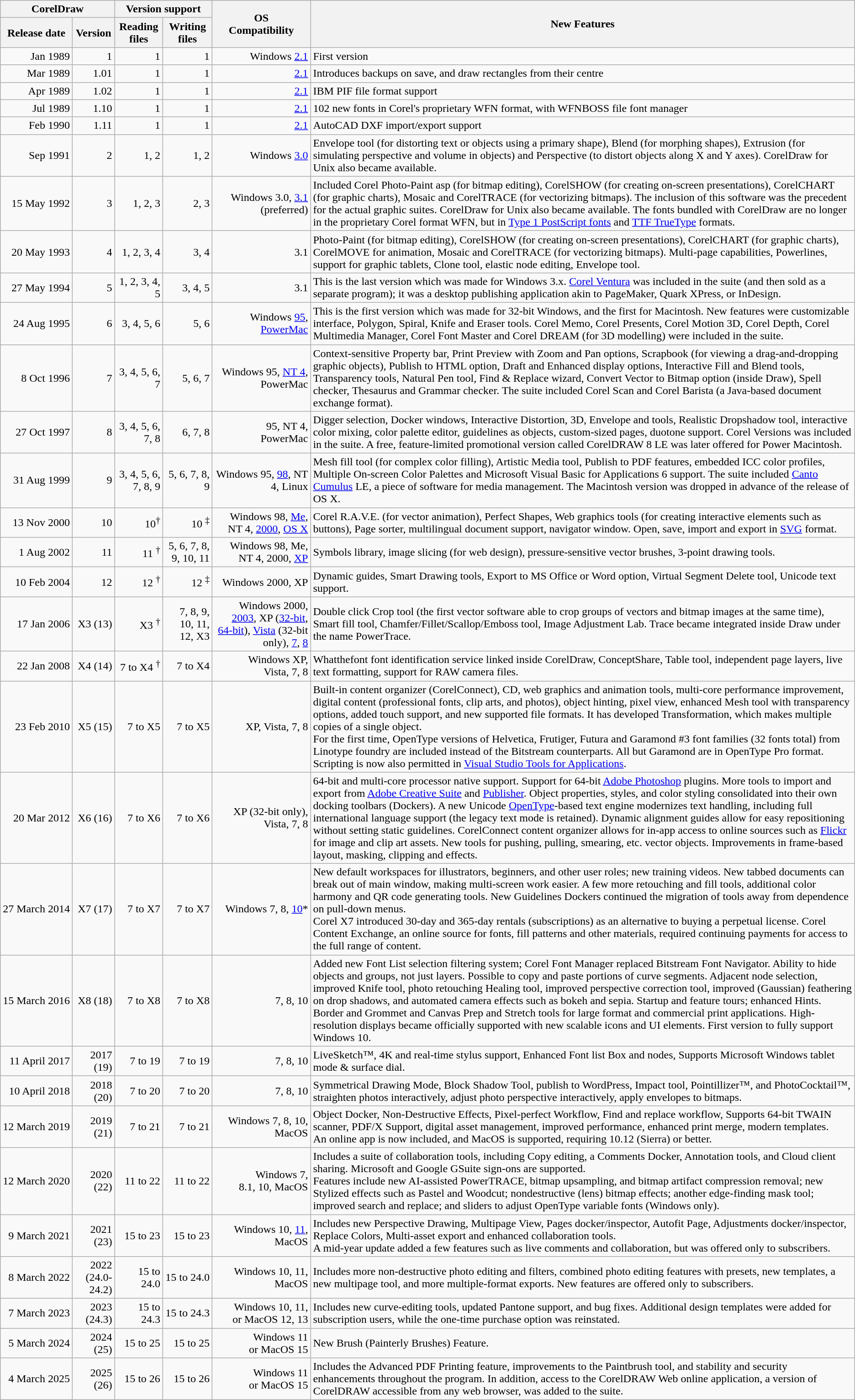<table class="wikitable" style="text-align:right">
<tr>
<th colspan=2>CorelDraw</th>
<th colspan=2>Version support</th>
<th rowspan=2>OS<br>Compatibility</th>
<th rowspan=2>New Features</th>
</tr>
<tr>
<th>Release date</th>
<th>Version</th>
<th>Reading files</th>
<th>Writing files</th>
</tr>
<tr>
<td>Jan 1989</td>
<td>1</td>
<td>1</td>
<td>1</td>
<td>Windows <a href='#'>2.1</a></td>
<td style="text-align:left">First version</td>
</tr>
<tr>
<td>Mar 1989</td>
<td>1.01</td>
<td>1</td>
<td>1</td>
<td><a href='#'>2.1</a></td>
<td style="text-align:left">Introduces backups on save, and draw rectangles from their centre</td>
</tr>
<tr>
<td>Apr 1989</td>
<td>1.02</td>
<td>1</td>
<td>1</td>
<td><a href='#'>2.1</a></td>
<td style="text-align:left">IBM PIF file format support</td>
</tr>
<tr>
<td>Jul 1989</td>
<td>1.10</td>
<td>1</td>
<td>1</td>
<td><a href='#'>2.1</a></td>
<td style="text-align:left">102 new fonts in Corel's proprietary WFN format, with WFNBOSS file font manager</td>
</tr>
<tr>
<td>Feb 1990</td>
<td>1.11</td>
<td>1</td>
<td>1</td>
<td><a href='#'>2.1</a></td>
<td style="text-align:left">AutoCAD DXF import/export support</td>
</tr>
<tr>
<td>Sep 1991</td>
<td>2</td>
<td>1, 2</td>
<td>1, 2</td>
<td>Windows <a href='#'>3.0</a></td>
<td style="text-align:left">Envelope tool (for distorting text or objects using a primary shape), Blend (for morphing shapes), Extrusion (for simulating perspective and volume in objects) and Perspective (to distort objects along X and Y axes). CorelDraw for Unix also became available.</td>
</tr>
<tr>
<td>15 May 1992</td>
<td>3</td>
<td>1, 2, 3</td>
<td>2, 3</td>
<td>Windows 3.0, <a href='#'>3.1</a> (preferred)</td>
<td style="text-align:left">Included Corel Photo-Paint asp (for bitmap editing), CorelSHOW (for creating on-screen presentations), CorelCHART (for graphic charts), Mosaic and CorelTRACE (for vectorizing bitmaps). The inclusion of this software was the precedent for the actual graphic suites. CorelDraw for Unix also became available. The fonts bundled with CorelDraw are no longer in the proprietary Corel format WFN, but in <a href='#'>Type 1 PostScript fonts</a> and <a href='#'>TTF TrueType</a> formats.</td>
</tr>
<tr>
<td>20 May 1993</td>
<td>4</td>
<td>1, 2, 3, 4</td>
<td>3, 4</td>
<td>3.1</td>
<td style="text-align:left">Photo-Paint (for bitmap editing), CorelSHOW (for creating on-screen presentations), CorelCHART (for graphic charts), CorelMOVE for animation, Mosaic and CorelTRACE (for vectorizing bitmaps). Multi-page capabilities, Powerlines, support for graphic tablets, Clone tool, elastic node editing, Envelope tool.</td>
</tr>
<tr>
<td>27 May 1994</td>
<td>5</td>
<td>1, 2, 3, 4, 5</td>
<td>3, 4, 5</td>
<td>3.1</td>
<td style="text-align:left">This is the last version which was made for Windows 3.x. <a href='#'>Corel Ventura</a> was included in the suite (and then sold as a separate program); it was a desktop publishing application akin to PageMaker, Quark XPress, or InDesign.</td>
</tr>
<tr>
<td>24 Aug 1995</td>
<td>6</td>
<td>3, 4, 5, 6</td>
<td>5, 6</td>
<td>Windows <a href='#'>95</a>,<br><a href='#'>PowerMac</a></td>
<td style="text-align:left">This is the first version which was made for 32-bit Windows, and the first for Macintosh. New features were customizable interface, Polygon, Spiral, Knife and Eraser tools. Corel Memo, Corel Presents, Corel Motion 3D, Corel Depth, Corel Multimedia Manager, Corel Font Master and Corel DREAM (for 3D modelling) were included in the suite.</td>
</tr>
<tr>
<td>8 Oct 1996</td>
<td>7</td>
<td>3, 4, 5, 6, 7</td>
<td>5, 6, 7</td>
<td>Windows 95, <a href='#'>NT 4</a>,<br>PowerMac</td>
<td style="text-align:left">Context-sensitive Property bar, Print Preview with Zoom and Pan options, Scrapbook (for viewing a drag-and-dropping graphic objects), Publish to HTML option, Draft and Enhanced display options, Interactive Fill and Blend tools, Transparency tools, Natural Pen tool, Find & Replace wizard, Convert Vector to Bitmap option (inside Draw), Spell checker, Thesaurus and Grammar checker. The suite included Corel Scan and Corel Barista (a Java-based document exchange format).</td>
</tr>
<tr>
<td>27 Oct 1997</td>
<td>8</td>
<td>3, 4, 5, 6, 7, 8</td>
<td>6, 7, 8</td>
<td>95, NT 4,<br>PowerMac</td>
<td style="text-align:left">Digger selection, Docker windows, Interactive Distortion, 3D, Envelope and tools, Realistic Dropshadow tool, interactive color mixing, color palette editor, guidelines as objects, custom-sized pages, duotone support. Corel Versions was included in the suite. A free, feature-limited promotional version called CorelDRAW 8 LE was later offered for Power Macintosh.</td>
</tr>
<tr>
<td>31 Aug 1999</td>
<td>9</td>
<td>3, 4, 5, 6, 7, 8, 9</td>
<td>5, 6, 7, 8, 9</td>
<td>Windows 95, <a href='#'>98</a>, NT 4, Linux</td>
<td style="text-align:left">Mesh fill tool (for complex color filling), Artistic Media tool, Publish to PDF features, embedded ICC color profiles, Multiple On-screen Color Palettes and Microsoft Visual Basic for Applications 6 support. The suite included <a href='#'>Canto Cumulus</a> LE, a piece of software for media management. The Macintosh version was dropped in advance of the release of OS X.</td>
</tr>
<tr>
<td>13 Nov 2000</td>
<td>10</td>
<td>10<sup>†</sup></td>
<td>10 <sup>‡</sup></td>
<td>Windows 98, <a href='#'>Me</a>, NT 4, <a href='#'>2000</a>, <a href='#'>OS X</a></td>
<td style="text-align:left">Corel R.A.V.E. (for vector animation), Perfect Shapes, Web graphics tools (for creating interactive elements such as buttons), Page sorter, multilingual document support, navigator window. Open, save, import and export in <a href='#'>SVG</a> format.</td>
</tr>
<tr>
<td>  1 Aug 2002</td>
<td>11</td>
<td>11 <sup>†</sup></td>
<td>5, 6, 7, 8, 9, 10, 11</td>
<td>Windows 98, Me, NT 4, 2000, <a href='#'>XP</a></td>
<td style="text-align:left">Symbols library, image slicing (for web design), pressure-sensitive vector brushes, 3-point drawing tools.</td>
</tr>
<tr>
<td>10 Feb 2004</td>
<td>12</td>
<td>12 <sup>†</sup></td>
<td>12 <sup>‡</sup></td>
<td>Windows 2000, XP</td>
<td style="text-align:left">Dynamic guides, Smart Drawing tools, Export to MS Office or Word option, Virtual Segment Delete tool, Unicode text support.</td>
</tr>
<tr>
<td>17 Jan 2006</td>
<td>X3 (13)</td>
<td>X3 <sup>†</sup></td>
<td>7, 8, 9, 10, 11, 12, X3</td>
<td>Windows 2000, <a href='#'>2003</a>, XP (<a href='#'>32-bit</a>, <a href='#'>64-bit</a>), <a href='#'>Vista</a> (32-bit only), <a href='#'>7</a>, <a href='#'>8</a></td>
<td style="text-align:left">Double click Crop tool (the first vector software able to crop groups of vectors and bitmap images at the same time), Smart fill tool, Chamfer/Fillet/Scallop/Emboss tool, Image Adjustment Lab. Trace became integrated inside Draw under the name PowerTrace.</td>
</tr>
<tr>
<td>22 Jan 2008</td>
<td>X4 (14)</td>
<td>7 to X4 <sup>†</sup></td>
<td>7 to X4</td>
<td>Windows XP,<br>Vista, 7, 8</td>
<td style="text-align:left">Whatthefont font identification service linked inside CorelDraw, ConceptShare, Table tool, independent page layers, live text formatting, support for RAW camera files.</td>
</tr>
<tr>
<td>23 Feb 2010</td>
<td>X5 (15)</td>
<td>7 to X5</td>
<td>7 to X5</td>
<td>XP, Vista, 7, 8</td>
<td style="text-align:left">Built-in content organizer (CorelConnect), CD, web graphics and animation tools, multi-core performance improvement, digital content (professional fonts, clip arts, and photos), object hinting, pixel view, enhanced Mesh tool with transparency options, added touch support, and new supported file formats. It has developed Transformation, which makes multiple copies of a single object.<br>For the first time, OpenType versions of Helvetica, Frutiger, Futura and Garamond #3 font families (32 fonts total) from Linotype foundry are included instead of the Bitstream counterparts. All but Garamond are in OpenType Pro format.<br>Scripting is now also permitted in <a href='#'>Visual Studio Tools for Applications</a>.</td>
</tr>
<tr>
<td>20 Mar 2012</td>
<td>X6 (16)</td>
<td>7 to X6</td>
<td>7 to X6</td>
<td>XP (32-bit only), Vista, 7, 8</td>
<td style="text-align:left">64-bit and multi-core processor native support. Support for 64-bit <a href='#'>Adobe Photoshop</a> plugins. More tools to import and export from <a href='#'>Adobe Creative Suite</a> and <a href='#'>Publisher</a>. Object properties, styles, and color styling consolidated into their own docking toolbars (Dockers). A new Unicode <a href='#'>OpenType</a>-based text engine modernizes text handling, including full international language support (the legacy text mode is retained). Dynamic alignment guides allow for easy repositioning without setting static guidelines. CorelConnect content organizer allows for in-app access to online sources such as <a href='#'>Flickr</a> for image and clip art assets. New tools for pushing, pulling, smearing, etc. vector objects.  Improvements in frame-based layout, masking, clipping and effects.</td>
</tr>
<tr>
<td>27 March 2014</td>
<td>X7 (17)</td>
<td>7 to X7</td>
<td>7 to X7</td>
<td>Windows 7, 8, <a href='#'>10</a>*</td>
<td style="text-align:left">New default workspaces for illustrators, beginners, and other user roles; new training videos. New tabbed documents can break out of main window, making multi-screen work easier. A few more retouching and fill tools, additional color harmony and QR code generating tools. New Guidelines Dockers continued the migration of tools away from dependence on pull-down menus.<br>Corel X7 introduced 30-day and 365-day rentals (subscriptions) as an alternative to buying a perpetual license. Corel Content Exchange, an online source for fonts, fill patterns and other materials, required continuing payments for access to the full range of content.</td>
</tr>
<tr>
<td>15 March 2016</td>
<td>X8 (18)</td>
<td>7 to X8</td>
<td>7 to X8</td>
<td>7, 8, 10</td>
<td style="text-align:left">Added new Font List selection filtering system; Corel Font Manager replaced Bitstream Font Navigator. Ability to hide objects and groups, not just layers. Possible to copy and paste portions of curve segments. Adjacent node selection, improved Knife tool, photo retouching Healing tool, improved perspective correction tool, improved (Gaussian) feathering on drop shadows, and automated camera effects such as bokeh and sepia. Startup and feature tours; enhanced Hints. Border and Grommet and Canvas Prep and Stretch tools for large format and commercial print applications. High-resolution displays became officially supported with new scalable icons and UI elements. First version to fully support Windows 10.</td>
</tr>
<tr>
<td>11 April 2017</td>
<td>2017 (19)</td>
<td>7 to 19</td>
<td>7 to 19</td>
<td>7, 8, 10</td>
<td style="text-align:left">LiveSketch™, 4K and real-time stylus support, Enhanced Font list Box and nodes, Supports Microsoft Windows tablet mode & surface dial.</td>
</tr>
<tr>
<td>10 April 2018</td>
<td>2018 (20)</td>
<td>7 to 20</td>
<td>7 to 20</td>
<td>7, 8, 10</td>
<td style="text-align:left">Symmetrical Drawing Mode, Block Shadow Tool, publish to WordPress, Impact tool, Pointillizer™, and PhotoCocktail™, straighten photos interactively, adjust photo perspective interactively, apply envelopes to bitmaps.</td>
</tr>
<tr>
<td>12 March 2019</td>
<td>2019 (21)</td>
<td>7 to 21</td>
<td>7 to 21</td>
<td>Windows 7, 8, 10,<br>MacOS</td>
<td style="text-align:left">Object Docker, Non-Destructive Effects, Pixel-perfect Workflow, Find and replace workflow, Supports 64-bit TWAIN scanner, PDF/X Support, digital asset management, improved performance, enhanced print merge, modern templates.<br>An online app is now included, and MacOS is supported, requiring 10.12 (Sierra) or better.</td>
</tr>
<tr>
<td>12 March 2020</td>
<td>2020<br>(22)</td>
<td>11 to 22</td>
<td>11 to 22</td>
<td>Windows 7,<br>8.1, 10,
MacOS</td>
<td style="text-align:left">Includes a suite of collaboration tools, including Copy editing, a Comments Docker, Annotation tools, and Cloud client sharing. Microsoft and Google GSuite sign-ons are supported.<br>Features include new AI-assisted PowerTRACE, bitmap upsampling, and bitmap artifact compression removal; new Stylized effects such as Pastel and Woodcut; nondestructive (lens) bitmap effects; another edge-finding mask tool; improved search and replace; and sliders to adjust OpenType variable fonts (Windows only).</td>
</tr>
<tr>
<td>9 March 2021</td>
<td>2021<br>(23)</td>
<td>15 to 23</td>
<td>15 to 23</td>
<td>Windows 10, <a href='#'>11</a>,<br>MacOS</td>
<td style="text-align:left">Includes new Perspective Drawing, Multipage View, Pages docker/inspector, Autofit Page, Adjustments docker/inspector, Replace Colors, Multi-asset export and enhanced collaboration tools.<br>A mid-year update added a few features such as live comments and collaboration, but was offered only to subscribers.</td>
</tr>
<tr>
<td>8 March 2022</td>
<td>2022<br>(24.0-24.2)</td>
<td>15 to 24.0</td>
<td>15 to 24.0</td>
<td>Windows 10, 11,<br>MacOS</td>
<td style="text-align:left">Includes more non-destructive photo editing and filters, combined photo editing features with presets, new templates, a new multipage tool, and more multiple-format exports. New features are offered only to subscribers.</td>
</tr>
<tr>
<td>7 March 2023</td>
<td>2023<br>(24.3)</td>
<td>15 to 24.3</td>
<td>15 to 24.3</td>
<td>Windows 10, 11,<br>or MacOS 12, 13</td>
<td style="text-align:left">Includes new curve-editing tools, updated Pantone support, and bug fixes. Additional design templates were added for subscription users, while the one-time purchase option was reinstated.</td>
</tr>
<tr>
<td>5 March 2024</td>
<td>2024<br>(25)</td>
<td>15 to 25</td>
<td>15 to 25</td>
<td>Windows 11<br>or MacOS 15</td>
<td style="text-align:left">New Brush (Painterly Brushes) Feature.</td>
</tr>
<tr>
<td>4 March 2025</td>
<td>2025<br>(26)</td>
<td>15 to 26</td>
<td>15 to 26</td>
<td>Windows 11<br>or MacOS 15</td>
<td style="text-align:left">Includes the Advanced PDF Printing feature, improvements to the Paintbrush tool, and stability and security enhancements throughout the program. In addition, access to the CorelDRAW Web  online application, a version of CorelDRAW accessible from any web browser, was added to the suite.</td>
</tr>
</table>
